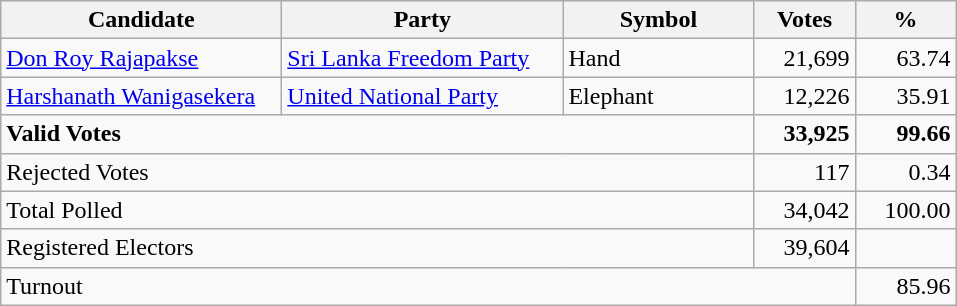<table class="wikitable" border="1" style="text-align:right;">
<tr>
<th align=left width="180">Candidate</th>
<th align=left width="180">Party</th>
<th align=left width="120">Symbol</th>
<th align=left width="60">Votes</th>
<th align=left width="60">%</th>
</tr>
<tr>
<td align=left><a href='#'>Don Roy Rajapakse</a></td>
<td align=left><a href='#'>Sri Lanka Freedom Party</a></td>
<td align=left>Hand</td>
<td align=right>21,699</td>
<td align=right>63.74</td>
</tr>
<tr>
<td align=left><a href='#'>Harshanath Wanigasekera</a></td>
<td align=left><a href='#'>United National Party</a></td>
<td align=left>Elephant</td>
<td align=right>12,226</td>
<td align=right>35.91</td>
</tr>
<tr>
<td align=left colspan=3><strong>Valid Votes</strong></td>
<td align=right><strong>33,925</strong></td>
<td align=right><strong>99.66</strong></td>
</tr>
<tr>
<td align=left colspan=3>Rejected Votes</td>
<td align=right>117</td>
<td align=right>0.34</td>
</tr>
<tr>
<td align=left colspan=3>Total Polled</td>
<td align=right>34,042</td>
<td align=right>100.00</td>
</tr>
<tr>
<td align=left colspan=3>Registered Electors</td>
<td align=right>39,604</td>
<td></td>
</tr>
<tr>
<td align=left colspan=4>Turnout</td>
<td align=right>85.96</td>
</tr>
</table>
